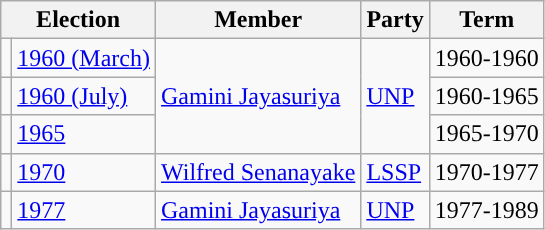<table class="wikitable">
<tr>
<th colspan="2">Election</th>
<th>Member</th>
<th>Party</th>
<th>Term</th>
</tr>
<tr>
<td style="background-color: "></td>
<td><a href='#'>1960 (March)</a></td>
<td rowspan=3><a href='#'>Gamini Jayasuriya</a></td>
<td rowspan=3><a href='#'>UNP</a></td>
<td>1960-1960</td>
</tr>
<tr>
<td style="background-color: "></td>
<td><a href='#'>1960 (July)</a></td>
<td>1960-1965</td>
</tr>
<tr>
<td style="background-color: "></td>
<td><a href='#'>1965</a></td>
<td>1965-1970</td>
</tr>
<tr>
<td style="background-color: "></td>
<td><a href='#'>1970</a></td>
<td><a href='#'>Wilfred Senanayake</a></td>
<td><a href='#'>LSSP</a></td>
<td>1970-1977</td>
</tr>
<tr>
<td style="background-color: "></td>
<td><a href='#'>1977</a></td>
<td><a href='#'>Gamini Jayasuriya</a></td>
<td><a href='#'>UNP</a></td>
<td>1977-1989</td>
</tr>
</table>
